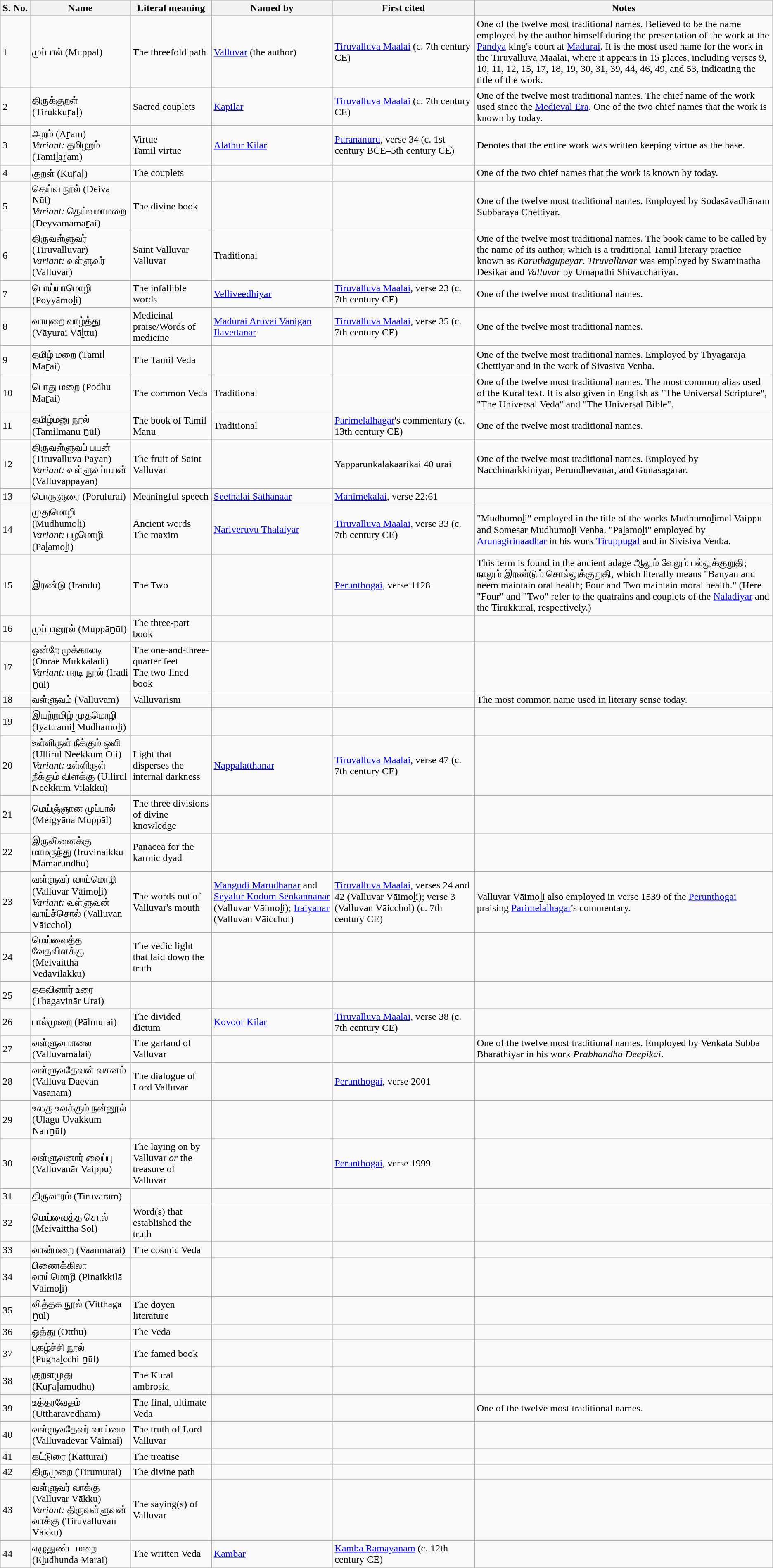<table class="wikitable sortable" style="font-size: 100%">
<tr>
<th>S. No.</th>
<th>Name</th>
<th>Literal meaning</th>
<th>Named by</th>
<th>First cited</th>
<th>Notes</th>
</tr>
<tr>
<td>1</td>
<td>முப்பால் (Muppāl)</td>
<td>The threefold path</td>
<td><a href='#'>Valluvar</a> (the author)</td>
<td><a href='#'>Tiruvalluva Maalai</a> (c. 7th century CE)</td>
<td>One of the twelve most traditional names. Believed to be the name employed by the author himself during the presentation of the work at the <a href='#'>Pandya</a> king's court at <a href='#'>Madurai</a>. It is the most used name for the work in the Tiruvalluva Maalai, where it appears in 15 places, including verses 9, 10, 11, 12, 15, 17, 18, 19, 30, 31, 39, 44, 46, 49, and 53, indicating the title of the work.</td>
</tr>
<tr>
<td>2</td>
<td>திருக்குறள் (Tirukkuṛaḷ)</td>
<td>Sacred couplets</td>
<td><a href='#'>Kapilar</a></td>
<td><a href='#'>Tiruvalluva Maalai</a> (c. 7th century CE)</td>
<td>One of the twelve most traditional names. The chief name of the work used since the <a href='#'>Medieval Era</a>. One of the two chief names that the work is known by today.</td>
</tr>
<tr>
<td>3</td>
<td>அறம் (Aṟam)<br><em>Variant:</em> தமிழறம் (Tamiḻaṟam)</td>
<td>Virtue<br>Tamil virtue</td>
<td><a href='#'>Alathur Kilar</a></td>
<td><a href='#'>Purananuru</a>, verse 34 (c. 1st century BCE–5th century CE)</td>
<td>Denotes that the entire work was written keeping virtue as the base.</td>
</tr>
<tr>
<td>4</td>
<td>குறள் (Kuṛaḷ)</td>
<td>The couplets</td>
<td></td>
<td></td>
<td>One of the two chief names that the work is known by today.</td>
</tr>
<tr>
<td>5</td>
<td>தெய்வ நூல் (Deiva Nūl)<br><em>Variant:</em> தெய்வமாமறை (Deyvamāmaṟai)</td>
<td>The divine book</td>
<td></td>
<td></td>
<td>One of the twelve most traditional names. Employed by Sodasāvadhānam Subbaraya Chettiyar.</td>
</tr>
<tr>
<td>6</td>
<td>திருவள்ளுவர் (Tiruvalluvar)<br><em>Variant:</em> வள்ளுவர் (Valluvar)</td>
<td>Saint Valluvar<br>Valluvar</td>
<td>Traditional</td>
<td></td>
<td>One of the twelve most traditional names. The book came to be called by the name of its author, which is a traditional Tamil literary practice known as <em>Karuthāgupeyar</em>. <em>Tiruvalluvar</em> was employed by Swaminatha Desikar and <em>Valluvar</em> by Umapathi Shivacchariyar.</td>
</tr>
<tr>
<td>7</td>
<td>பொய்யாமொழி (Poyyāmoḻi)</td>
<td>The infallible words</td>
<td><a href='#'>Velliveedhiyar</a></td>
<td><a href='#'>Tiruvalluva Maalai</a>, verse 23 (c. 7th century CE)</td>
<td>One of the twelve most traditional names.</td>
</tr>
<tr>
<td>8</td>
<td>வாயுறை வாழ்த்து (Vāyurai Vāḻttu)</td>
<td>Medicinal praise/Words of medicine</td>
<td><a href='#'>Madurai Aruvai Vanigan Ilavettanar</a></td>
<td><a href='#'>Tiruvalluva Maalai</a>, verse 35 (c. 7th century CE)</td>
<td>One of the twelve most traditional names.</td>
</tr>
<tr>
<td>9</td>
<td>தமிழ் மறை (Tamiḻ Maṟai)</td>
<td>The Tamil Veda</td>
<td></td>
<td></td>
<td>One of the twelve most traditional names. Employed by Thyagaraja Chettiyar and in the work of Sivasiva Venba.</td>
</tr>
<tr>
<td>10</td>
<td>பொது மறை (Podhu Maṟai)</td>
<td>The common Veda</td>
<td>Traditional</td>
<td></td>
<td>One of the twelve most traditional names. The most common alias used of the Kural text. It is also given in English as "The Universal Scripture", "The Universal Veda" and "The Universal Bible".</td>
</tr>
<tr>
<td>11</td>
<td>தமிழ்மனு நூல் (Tamilmanu ṉūl)</td>
<td>The book of Tamil Manu</td>
<td>Traditional</td>
<td><a href='#'>Parimelalhagar</a>'s commentary (c. 13th century CE)</td>
<td>One of the twelve most traditional names.</td>
</tr>
<tr>
<td>12</td>
<td>திருவள்ளுவப் பயன் (Tiruvalluva Payan)<br><em>Variant:</em> வள்ளுவப்பயன் (Valluvappayan)</td>
<td>The fruit of Saint Valluvar</td>
<td></td>
<td>Yapparunkalakaarikai 40 urai</td>
<td>One of the twelve most traditional names. Employed by Nacchinarkkiniyar, Perundhevanar, and Gunasagarar.</td>
</tr>
<tr>
<td>13</td>
<td>பொருளுரை (Porulurai)</td>
<td>Meaningful speech</td>
<td><a href='#'>Seethalai Sathanaar</a></td>
<td><a href='#'>Manimekalai</a>, verse 22:61</td>
<td></td>
</tr>
<tr>
<td>14</td>
<td>முதுமொழி (Mudhumoḻi)<br><em>Variant:</em> பழமொழி (Paḻamoḻi)</td>
<td>Ancient words<br>The maxim</td>
<td><a href='#'>Nariveruvu Thalaiyar</a></td>
<td><a href='#'>Tiruvalluva Maalai</a>, verse 33 (c. 7th century CE)</td>
<td>"Mudhumoḻi" employed in the title of the works Mudhumoḻimel Vaippu and Somesar Mudhumoḻi Venba. "Paḻamoḻi" employed by <a href='#'>Arunagirinaadhar</a> in his work <a href='#'>Tiruppugal</a> and in Sivisiva Venba.</td>
</tr>
<tr>
<td>15</td>
<td>இரண்டு (Irandu)</td>
<td>The Two</td>
<td></td>
<td><a href='#'>Perunthogai</a>, verse 1128</td>
<td>This term is found in the ancient adage ஆலும் வேலும் பல்லுக்குறுதி; நாலும் இரண்டும் சொல்லுக்குறுதி, which literally means "Banyan and neem maintain oral health; Four and Two maintain moral health." (Here "Four" and "Two" refer to the quatrains and couplets of the <a href='#'>Naladiyar</a> and the Tirukkural, respectively.)</td>
</tr>
<tr>
<td>16</td>
<td>முப்பானூல் (Muppāṉūl)</td>
<td>The three-part book</td>
<td></td>
<td></td>
<td></td>
</tr>
<tr>
<td>17</td>
<td>ஒன்றே முக்காலடி (Onrae Mukkāladi)<br><em>Variant:</em> ஈரடி நூல் (Iradi ṉūl)</td>
<td>The one-and-three-quarter feet<br>The two-lined book</td>
<td></td>
<td></td>
<td></td>
</tr>
<tr>
<td>18</td>
<td>வள்ளுவம் (Valluvam)</td>
<td>Valluvarism</td>
<td></td>
<td></td>
<td>The most common name used in literary sense today.</td>
</tr>
<tr>
<td>19</td>
<td>இயற்றமிழ் முதமொழி (Iyattramiḻ Mudhamoḻi)</td>
<td></td>
<td></td>
<td></td>
<td></td>
</tr>
<tr>
<td>20</td>
<td>உள்ளிருள் நீக்கும் ஒளி (Ullirul Neekkum Oli)<br><em>Variant:</em> உள்ளிருள் நீக்கும் விளக்கு (Ullirul Neekkum Vilakku)</td>
<td>Light that disperses the internal darkness</td>
<td><a href='#'>Nappalatthanar</a></td>
<td><a href='#'>Tiruvalluva Maalai</a>, verse 47 (c. 7th century CE)</td>
<td></td>
</tr>
<tr>
<td>21</td>
<td>மெய்ஞ்ஞான முப்பால் (Meigyāna Muppāl)</td>
<td>The three divisions of divine knowledge</td>
<td></td>
<td></td>
<td></td>
</tr>
<tr>
<td>22</td>
<td>இருவினைக்கு மாமருந்து (Iruvinaikku Māmarundhu)</td>
<td>Panacea for the karmic dyad</td>
<td></td>
<td></td>
<td></td>
</tr>
<tr>
<td>23</td>
<td>வள்ளுவர் வாய்மொழி (Valluvar Vāimoḻi)<br><em>Variant:</em> வள்ளுவன் வாய்ச்சொல் (Valluvan Vāicchol)</td>
<td>The words out of Valluvar's mouth</td>
<td><a href='#'>Mangudi Marudhanar</a> and <a href='#'>Seyalur Kodum Senkannanar</a> (Valluvar Vāimoḻi); <a href='#'>Iraiyanar</a> (Valluvan Vāicchol)</td>
<td><a href='#'>Tiruvalluva Maalai</a>, verses 24 and 42 (Valluvar Vāimoḻi); verse 3 (Valluvan Vāicchol) (c. 7th century CE)</td>
<td>Valluvar Vāimoḻi also employed in verse 1539 of the <a href='#'>Perunthogai</a> praising <a href='#'>Parimelalhagar</a>'s commentary.</td>
</tr>
<tr>
<td>24</td>
<td>மெய்வைத்த வேதவிளக்கு (Meivaittha Vedavilakku)</td>
<td>The vedic light that laid down the truth</td>
<td></td>
<td></td>
<td></td>
</tr>
<tr>
<td>25</td>
<td>தகவினார் உரை (Thagavinār Urai)</td>
<td></td>
<td></td>
<td></td>
<td></td>
</tr>
<tr>
<td>26</td>
<td>பால்முறை (Pālmurai)</td>
<td>The divided dictum</td>
<td><a href='#'>Kovoor Kilar</a></td>
<td><a href='#'>Tiruvalluva Maalai</a>, verse 38 (c. 7th century CE)</td>
<td></td>
</tr>
<tr>
<td>27</td>
<td>வள்ளுவமாலை (Valluvamālai)</td>
<td>The garland of Valluvar</td>
<td></td>
<td></td>
<td>One of the twelve most traditional names. Employed by Venkata Subba Bharathiyar in his work <em>Prabhandha Deepikai</em>.</td>
</tr>
<tr>
<td>28</td>
<td>வள்ளுவதேவன் வசனம் (Valluva Daevan Vasanam)</td>
<td>The dialogue of Lord Valluvar</td>
<td></td>
<td><a href='#'>Perunthogai</a>, verse 2001</td>
<td></td>
</tr>
<tr>
<td>29</td>
<td>உலகு உவக்கும் நன்னூல் (Ulagu Uvakkum Nanṉūl)</td>
<td></td>
<td></td>
<td></td>
<td></td>
</tr>
<tr>
<td>30</td>
<td>வள்ளுவனார் வைப்பு (Valluvanār Vaippu)</td>
<td>The laying on by Valluvar <em>or</em> the treasure of Valluvar</td>
<td></td>
<td><a href='#'>Perunthogai</a>, verse 1999</td>
<td></td>
</tr>
<tr>
<td>31</td>
<td>திருவாரம் (Tiruvāram)</td>
<td></td>
<td></td>
<td></td>
<td></td>
</tr>
<tr>
<td>32</td>
<td>மெய்வைத்த சொல் (Meivaittha Sol)</td>
<td>Word(s) that established the truth</td>
<td></td>
<td></td>
<td></td>
</tr>
<tr>
<td>33</td>
<td>வான்மறை (Vaanmarai)</td>
<td>The cosmic Veda</td>
<td></td>
<td></td>
<td></td>
</tr>
<tr>
<td>34</td>
<td>பிணைக்கிலா வாய்மொழி (Pinaikkilā Vāimoḻi)</td>
<td></td>
<td></td>
<td></td>
<td></td>
</tr>
<tr>
<td>35</td>
<td>வித்தக நூல் (Vitthaga ṉūl)</td>
<td>The doyen literature</td>
<td></td>
<td></td>
<td></td>
</tr>
<tr>
<td>36</td>
<td>ஓத்து (Otthu)</td>
<td>The Veda</td>
<td></td>
<td></td>
<td></td>
</tr>
<tr>
<td>37</td>
<td>புகழ்ச்சி நூல் (Pughaḻcchi ṉūl)</td>
<td>The famed book</td>
<td></td>
<td></td>
<td></td>
</tr>
<tr>
<td>38</td>
<td>குறளமுது (Kuṛaḷamudhu)</td>
<td>The Kural ambrosia</td>
<td></td>
<td></td>
<td></td>
</tr>
<tr>
<td>39</td>
<td>உத்தரவேதம் (Uttharavedham)</td>
<td>The final, ultimate Veda</td>
<td></td>
<td></td>
<td>One of the twelve most traditional names.</td>
</tr>
<tr>
<td>40</td>
<td>வள்ளுவதேவர் வாய்மை (Valluvadevar Vāimai)</td>
<td>The truth of Lord Valluvar</td>
<td></td>
<td></td>
<td></td>
</tr>
<tr>
<td>41</td>
<td>கட்டுரை (Katturai)</td>
<td>The treatise</td>
<td></td>
<td></td>
<td></td>
</tr>
<tr>
<td>42</td>
<td>திருமுறை (Tirumurai)</td>
<td>The divine path</td>
<td></td>
<td></td>
<td></td>
</tr>
<tr>
<td>43</td>
<td>வள்ளுவர் வாக்கு (Valluvar Vākku)<br><em>Variant:</em> திருவள்ளுவன் வாக்கு (Tiruvalluvan Vākku)</td>
<td>The saying(s) of Valluvar</td>
<td></td>
<td></td>
<td></td>
</tr>
<tr>
<td>44</td>
<td>எழுதுண்ட மறை (Eḻudhunda Marai)</td>
<td>The written Veda</td>
<td><a href='#'>Kambar</a></td>
<td><a href='#'>Kamba Ramayanam</a> (c. 12th century CE)</td>
<td></td>
</tr>
</table>
